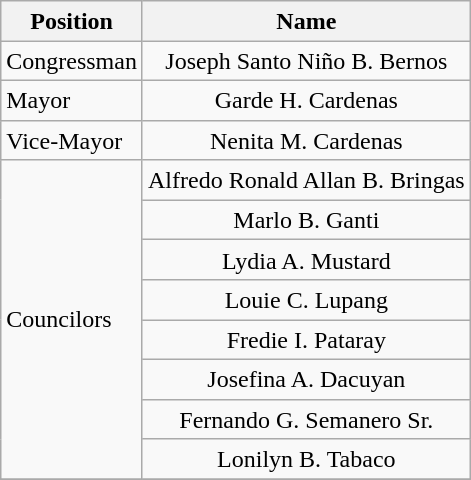<table class="wikitable" style="line-height:1.20em; font-size:100%;">
<tr>
<th>Position</th>
<th>Name</th>
</tr>
<tr>
<td>Congressman</td>
<td style="text-align:center;">Joseph Santo Niño B. Bernos</td>
</tr>
<tr>
<td>Mayor</td>
<td style="text-align:center;">Garde H. Cardenas</td>
</tr>
<tr>
<td>Vice-Mayor</td>
<td style="text-align:center;">Nenita M. Cardenas</td>
</tr>
<tr>
<td rowspan=8>Councilors</td>
<td style="text-align:center;">Alfredo Ronald Allan B. Bringas</td>
</tr>
<tr>
<td style="text-align:center;">Marlo B. Ganti</td>
</tr>
<tr>
<td style="text-align:center;">Lydia A. Mustard</td>
</tr>
<tr>
<td style="text-align:center;">Louie C. Lupang</td>
</tr>
<tr>
<td style="text-align:center;">Fredie I. Pataray</td>
</tr>
<tr>
<td style="text-align:center;">Josefina A. Dacuyan</td>
</tr>
<tr>
<td style="text-align:center;">Fernando G. Semanero Sr.</td>
</tr>
<tr>
<td style="text-align:center;">Lonilyn B. Tabaco</td>
</tr>
<tr>
</tr>
</table>
